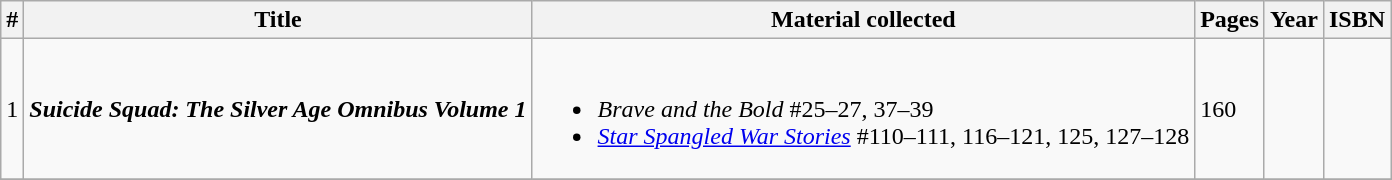<table class="wikitable">
<tr>
<th>#</th>
<th>Title</th>
<th>Material collected</th>
<th>Pages</th>
<th>Year</th>
<th>ISBN</th>
</tr>
<tr>
<td>1</td>
<td><strong><em>Suicide Squad: The Silver Age Omnibus Volume 1</em></strong></td>
<td><br><ul><li><em>Brave and the Bold</em> #25–27, 37–39</li><li><em><a href='#'>Star Spangled War Stories</a></em> #110–111, 116–121, 125, 127–128</li></ul></td>
<td>160</td>
<td></td>
<td></td>
</tr>
<tr>
</tr>
</table>
